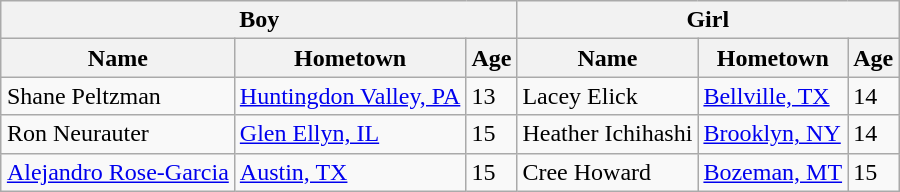<table class="wikitable" style="margin:1em auto;">
<tr>
<th colspan="3">Boy</th>
<th colspan="3">Girl</th>
</tr>
<tr>
<th>Name</th>
<th>Hometown</th>
<th>Age</th>
<th>Name</th>
<th>Hometown</th>
<th>Age</th>
</tr>
<tr>
<td>Shane Peltzman</td>
<td><a href='#'>Huntingdon Valley, PA</a></td>
<td>13</td>
<td>Lacey Elick</td>
<td><a href='#'>Bellville, TX</a></td>
<td>14</td>
</tr>
<tr>
<td>Ron Neurauter</td>
<td><a href='#'>Glen Ellyn, IL</a></td>
<td>15</td>
<td>Heather Ichihashi</td>
<td><a href='#'>Brooklyn, NY</a></td>
<td>14</td>
</tr>
<tr>
<td><a href='#'>Alejandro Rose-Garcia</a></td>
<td><a href='#'>Austin, TX</a></td>
<td>15</td>
<td>Cree Howard</td>
<td><a href='#'>Bozeman, MT</a></td>
<td>15</td>
</tr>
</table>
